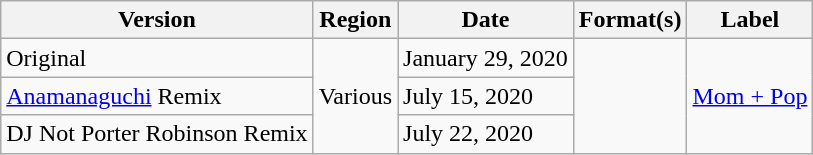<table class="wikitable plainrowheaders">
<tr>
<th scope="col">Version</th>
<th scope="col">Region</th>
<th scope="col">Date</th>
<th scope="col">Format(s)</th>
<th scope="col">Label</th>
</tr>
<tr>
<td scope="row">Original</td>
<td rowspan = "3">Various</td>
<td>January 29, 2020</td>
<td rowspan = "3"></td>
<td rowspan = "3"><a href='#'>Mom + Pop</a></td>
</tr>
<tr>
<td scope="row"><a href='#'>Anamanaguchi</a> Remix</td>
<td>July 15, 2020</td>
</tr>
<tr>
<td scope="row">DJ Not Porter Robinson Remix</td>
<td>July 22, 2020</td>
</tr>
</table>
